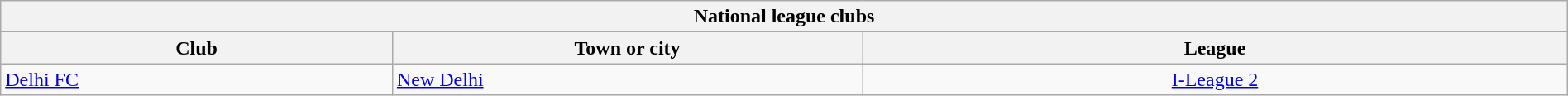<table class="wikitable sortable" width="100%">
<tr>
<th colspan="3">National league clubs</th>
</tr>
<tr>
<th !width="25%">Club</th>
<th width="30%">Town or city</th>
<th width="45%">League</th>
</tr>
<tr>
<td><a href='#'>Delhi FC</a></td>
<td><a href='#'>New Delhi</a></td>
<td align="center"><a href='#'>I-League 2</a></td>
</tr>
</table>
